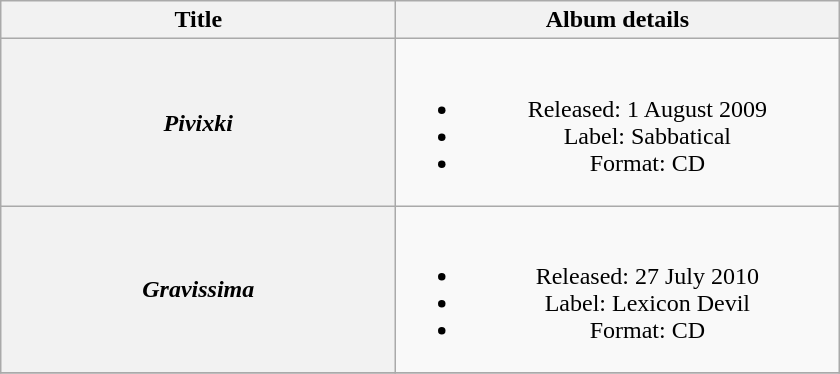<table class="wikitable plainrowheaders" style="text-align:center;">
<tr>
<th scope="col" style="width:16em;">Title</th>
<th scope="col" style="width:18em;">Album details</th>
</tr>
<tr>
<th scope="row"><em>Pivixki</em></th>
<td><br><ul><li>Released: 1 August 2009</li><li>Label: Sabbatical </li><li>Format: CD</li></ul></td>
</tr>
<tr>
<th scope="row"><em>Gravissima</em></th>
<td><br><ul><li>Released: 27 July 2010</li><li>Label: Lexicon Devil </li><li>Format: CD</li></ul></td>
</tr>
<tr>
</tr>
</table>
